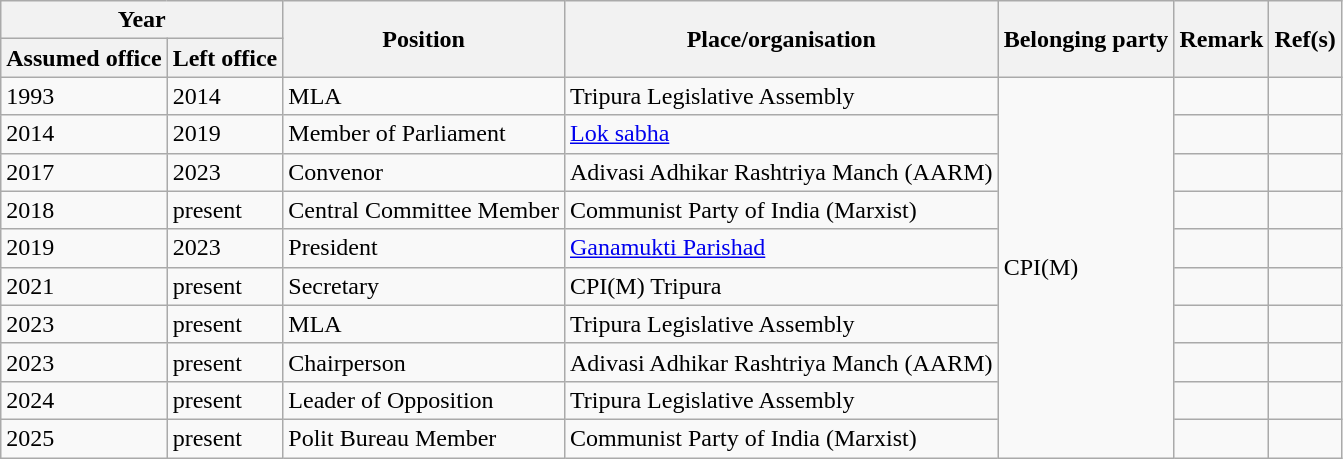<table class="wikitable sortable">
<tr>
<th colspan=2>Year</th>
<th rowspan=2>Position</th>
<th rowspan=2>Place/organisation</th>
<th rowspan=2>Belonging party</th>
<th rowspan=2>Remark</th>
<th rowspan=2>Ref(s)</th>
</tr>
<tr>
<th>Assumed office</th>
<th>Left office</th>
</tr>
<tr>
<td>1993</td>
<td>2014</td>
<td>MLA</td>
<td>Tripura Legislative Assembly</td>
<td rowspan=10>CPI(M)</td>
<td></td>
<td></td>
</tr>
<tr>
<td>2014</td>
<td>2019</td>
<td>Member of Parliament</td>
<td><a href='#'>Lok sabha</a></td>
<td></td>
</tr>
<tr>
<td>2017</td>
<td>2023</td>
<td>Convenor</td>
<td>Adivasi Adhikar Rashtriya Manch (AARM)</td>
<td></td>
<td></td>
</tr>
<tr>
<td>2018</td>
<td>present</td>
<td>Central Committee Member</td>
<td>Communist Party of India (Marxist)</td>
<td></td>
<td></td>
</tr>
<tr>
<td>2019</td>
<td>2023</td>
<td>President</td>
<td><a href='#'>Ganamukti Parishad</a></td>
<td></td>
<td></td>
</tr>
<tr>
<td>2021</td>
<td>present</td>
<td>Secretary</td>
<td>CPI(M) Tripura</td>
<td></td>
<td></td>
</tr>
<tr>
<td>2023</td>
<td>present</td>
<td>MLA</td>
<td>Tripura Legislative Assembly</td>
<td></td>
<td></td>
</tr>
<tr>
<td>2023</td>
<td>present</td>
<td>Chairperson</td>
<td>Adivasi Adhikar Rashtriya Manch (AARM)</td>
<td></td>
<td></td>
</tr>
<tr>
<td>2024</td>
<td>present</td>
<td>Leader of Opposition</td>
<td>Tripura Legislative Assembly</td>
<td></td>
<td></td>
</tr>
<tr>
<td>2025</td>
<td>present</td>
<td>Polit Bureau Member</td>
<td>Communist Party of India (Marxist)</td>
<td></td>
<td></td>
</tr>
</table>
